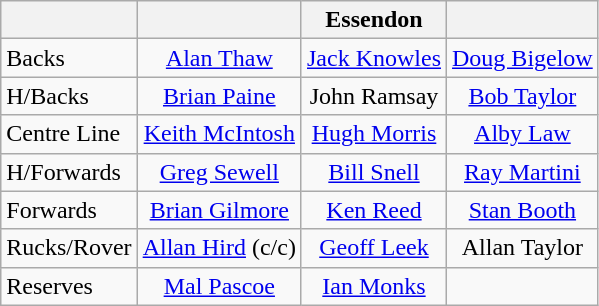<table class="wikitable">
<tr>
<th></th>
<th></th>
<th>Essendon</th>
<th></th>
</tr>
<tr>
<td>Backs</td>
<td align=center><a href='#'>Alan Thaw</a></td>
<td align=center><a href='#'>Jack Knowles</a></td>
<td align=center><a href='#'>Doug Bigelow</a></td>
</tr>
<tr>
<td>H/Backs</td>
<td align=center><a href='#'>Brian Paine</a></td>
<td align=center>John Ramsay</td>
<td align=center><a href='#'>Bob Taylor</a></td>
</tr>
<tr>
<td>Centre Line</td>
<td align=center><a href='#'>Keith McIntosh</a></td>
<td align=center><a href='#'>Hugh Morris</a></td>
<td align=center><a href='#'>Alby Law</a></td>
</tr>
<tr>
<td>H/Forwards</td>
<td align=center><a href='#'>Greg Sewell</a></td>
<td align=center><a href='#'>Bill Snell</a></td>
<td align=center><a href='#'>Ray Martini</a></td>
</tr>
<tr>
<td>Forwards</td>
<td align=center><a href='#'>Brian Gilmore</a></td>
<td align=center><a href='#'>Ken Reed</a></td>
<td align=center><a href='#'>Stan Booth</a></td>
</tr>
<tr>
<td>Rucks/Rover</td>
<td align=center><a href='#'>Allan Hird</a> (c/c)</td>
<td align=center><a href='#'>Geoff Leek</a></td>
<td align=center>Allan Taylor</td>
</tr>
<tr>
<td>Reserves</td>
<td align=center><a href='#'>Mal Pascoe</a></td>
<td align=center><a href='#'>Ian Monks</a></td>
<td align=center></td>
</tr>
</table>
